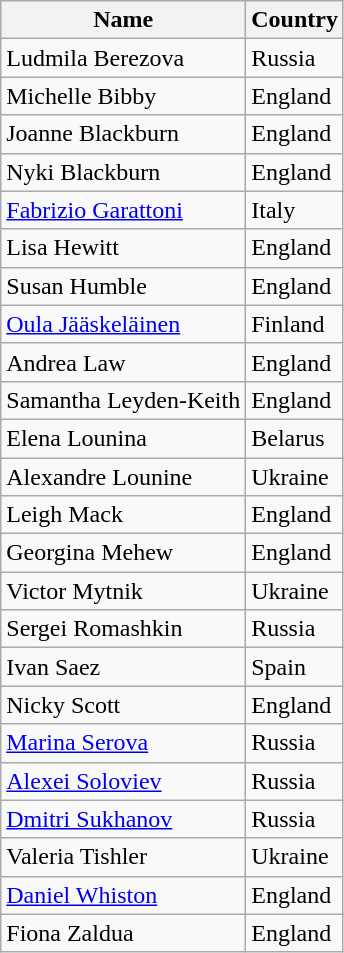<table class="wikitable">
<tr>
<th>Name</th>
<th>Country</th>
</tr>
<tr>
<td>Ludmila Berezova</td>
<td>Russia</td>
</tr>
<tr>
<td>Michelle Bibby</td>
<td>England</td>
</tr>
<tr>
<td>Joanne Blackburn</td>
<td>England</td>
</tr>
<tr>
<td>Nyki Blackburn</td>
<td>England</td>
</tr>
<tr>
<td><a href='#'>Fabrizio Garattoni</a></td>
<td>Italy</td>
</tr>
<tr>
<td>Lisa Hewitt</td>
<td>England</td>
</tr>
<tr>
<td>Susan Humble</td>
<td>England</td>
</tr>
<tr>
<td><a href='#'>Oula Jääskeläinen</a></td>
<td>Finland</td>
</tr>
<tr>
<td>Andrea Law</td>
<td>England</td>
</tr>
<tr>
<td>Samantha Leyden-Keith</td>
<td>England</td>
</tr>
<tr>
<td>Elena Lounina</td>
<td>Belarus</td>
</tr>
<tr>
<td>Alexandre Lounine</td>
<td>Ukraine</td>
</tr>
<tr>
<td>Leigh Mack</td>
<td>England</td>
</tr>
<tr>
<td>Georgina Mehew</td>
<td>England</td>
</tr>
<tr>
<td>Victor Mytnik</td>
<td>Ukraine</td>
</tr>
<tr>
<td>Sergei Romashkin</td>
<td>Russia</td>
</tr>
<tr>
<td>Ivan Saez</td>
<td>Spain</td>
</tr>
<tr>
<td>Nicky Scott</td>
<td>England</td>
</tr>
<tr>
<td><a href='#'>Marina Serova</a></td>
<td>Russia</td>
</tr>
<tr>
<td><a href='#'>Alexei Soloviev</a></td>
<td>Russia</td>
</tr>
<tr>
<td><a href='#'>Dmitri Sukhanov</a></td>
<td>Russia</td>
</tr>
<tr>
<td>Valeria Tishler</td>
<td>Ukraine</td>
</tr>
<tr>
<td><a href='#'>Daniel Whiston</a></td>
<td>England</td>
</tr>
<tr>
<td>Fiona Zaldua</td>
<td>England</td>
</tr>
</table>
